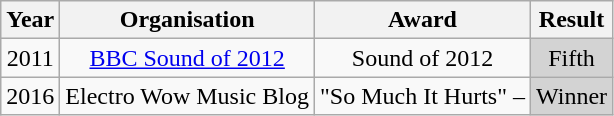<table class="wikitable plainrowheaders" style="text-align:center;">
<tr>
<th>Year</th>
<th>Organisation</th>
<th>Award</th>
<th>Result</th>
</tr>
<tr>
<td>2011</td>
<td><a href='#'>BBC Sound of 2012</a></td>
<td>Sound of 2012</td>
<td style="background:lightgrey">Fifth</td>
</tr>
<tr>
<td>2016</td>
<td>Electro Wow Music Blog</td>
<td>"So Much It Hurts" – </td>
<td style="background:lightgrey">Winner</td>
</tr>
</table>
